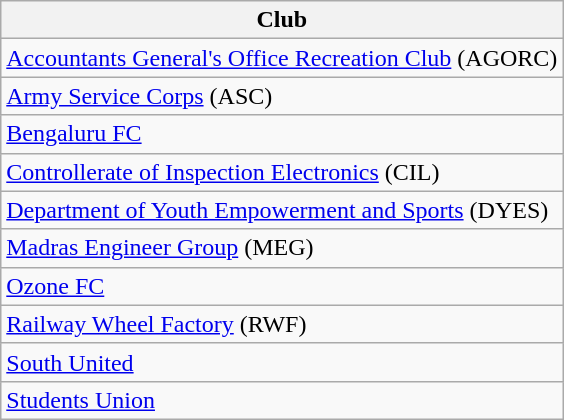<table class="wikitable" style="text-align:center;">
<tr>
<th>Club</th>
</tr>
<tr>
<td style="text-align:left;"><a href='#'>Accountants General's Office Recreation Club</a> (AGORC)</td>
</tr>
<tr>
<td style="text-align:left;"><a href='#'>Army Service Corps</a> (ASC)</td>
</tr>
<tr>
<td style="text-align:left;"><a href='#'>Bengaluru FC</a></td>
</tr>
<tr>
<td style="text-align:left;"><a href='#'>Controllerate of Inspection Electronics</a> (CIL)</td>
</tr>
<tr>
<td style="text-align:left;"><a href='#'>Department of Youth Empowerment and Sports</a> (DYES)</td>
</tr>
<tr>
<td style="text-align:left;"><a href='#'>Madras Engineer Group</a> (MEG)</td>
</tr>
<tr>
<td style="text-align:left;"><a href='#'>Ozone FC</a></td>
</tr>
<tr>
<td style="text-align:left;"><a href='#'>Railway Wheel Factory</a> (RWF)</td>
</tr>
<tr>
<td style="text-align:left;"><a href='#'>South United</a></td>
</tr>
<tr>
<td style="text-align:left;"><a href='#'>Students Union</a></td>
</tr>
</table>
